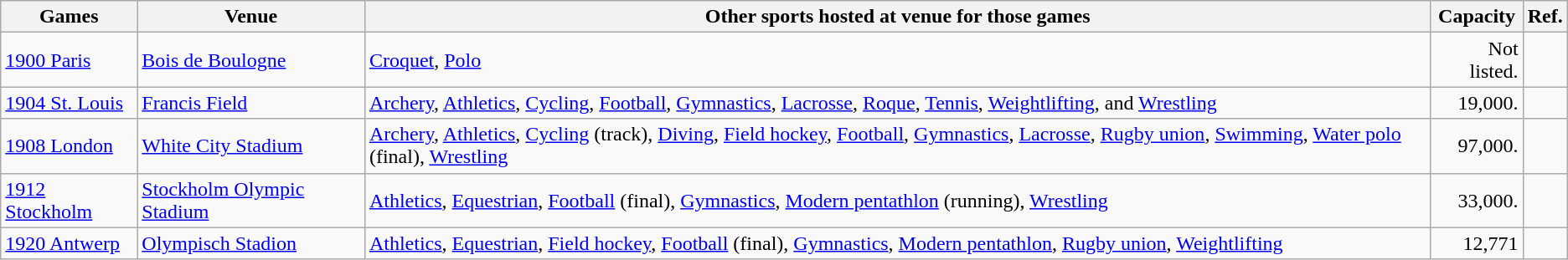<table class="wikitable sortable">
<tr>
<th>Games</th>
<th>Venue</th>
<th>Other sports hosted at venue for those games</th>
<th>Capacity</th>
<th>Ref.</th>
</tr>
<tr>
<td><a href='#'>1900 Paris</a></td>
<td><a href='#'>Bois de Boulogne</a></td>
<td><a href='#'>Croquet</a>, <a href='#'>Polo</a></td>
<td align=right>Not listed.</td>
<td align=center></td>
</tr>
<tr>
<td><a href='#'>1904 St. Louis</a></td>
<td><a href='#'>Francis Field</a></td>
<td><a href='#'>Archery</a>, <a href='#'>Athletics</a>, <a href='#'>Cycling</a>, <a href='#'>Football</a>, <a href='#'>Gymnastics</a>, <a href='#'>Lacrosse</a>, <a href='#'>Roque</a>, <a href='#'>Tennis</a>, <a href='#'>Weightlifting</a>, and <a href='#'>Wrestling</a></td>
<td align="right">19,000.</td>
<td align=center></td>
</tr>
<tr>
<td><a href='#'>1908 London</a></td>
<td><a href='#'>White City Stadium</a></td>
<td><a href='#'>Archery</a>, <a href='#'>Athletics</a>, <a href='#'>Cycling</a> (track), <a href='#'>Diving</a>, <a href='#'>Field hockey</a>, <a href='#'>Football</a>, <a href='#'>Gymnastics</a>, <a href='#'>Lacrosse</a>, <a href='#'>Rugby union</a>, <a href='#'>Swimming</a>, <a href='#'>Water polo</a> (final), <a href='#'>Wrestling</a></td>
<td align="right">97,000.</td>
<td align=center></td>
</tr>
<tr>
<td><a href='#'>1912 Stockholm</a></td>
<td><a href='#'>Stockholm Olympic Stadium</a></td>
<td><a href='#'>Athletics</a>, <a href='#'>Equestrian</a>, <a href='#'>Football</a> (final), <a href='#'>Gymnastics</a>, <a href='#'>Modern pentathlon</a> (running), <a href='#'>Wrestling</a></td>
<td align="right">33,000.</td>
<td align=center></td>
</tr>
<tr>
<td><a href='#'>1920 Antwerp</a></td>
<td><a href='#'>Olympisch Stadion</a></td>
<td><a href='#'>Athletics</a>, <a href='#'>Equestrian</a>, <a href='#'>Field hockey</a>, <a href='#'>Football</a> (final), <a href='#'>Gymnastics</a>, <a href='#'>Modern pentathlon</a>, <a href='#'>Rugby union</a>, <a href='#'>Weightlifting</a></td>
<td align="right">12,771</td>
<td align=center></td>
</tr>
</table>
